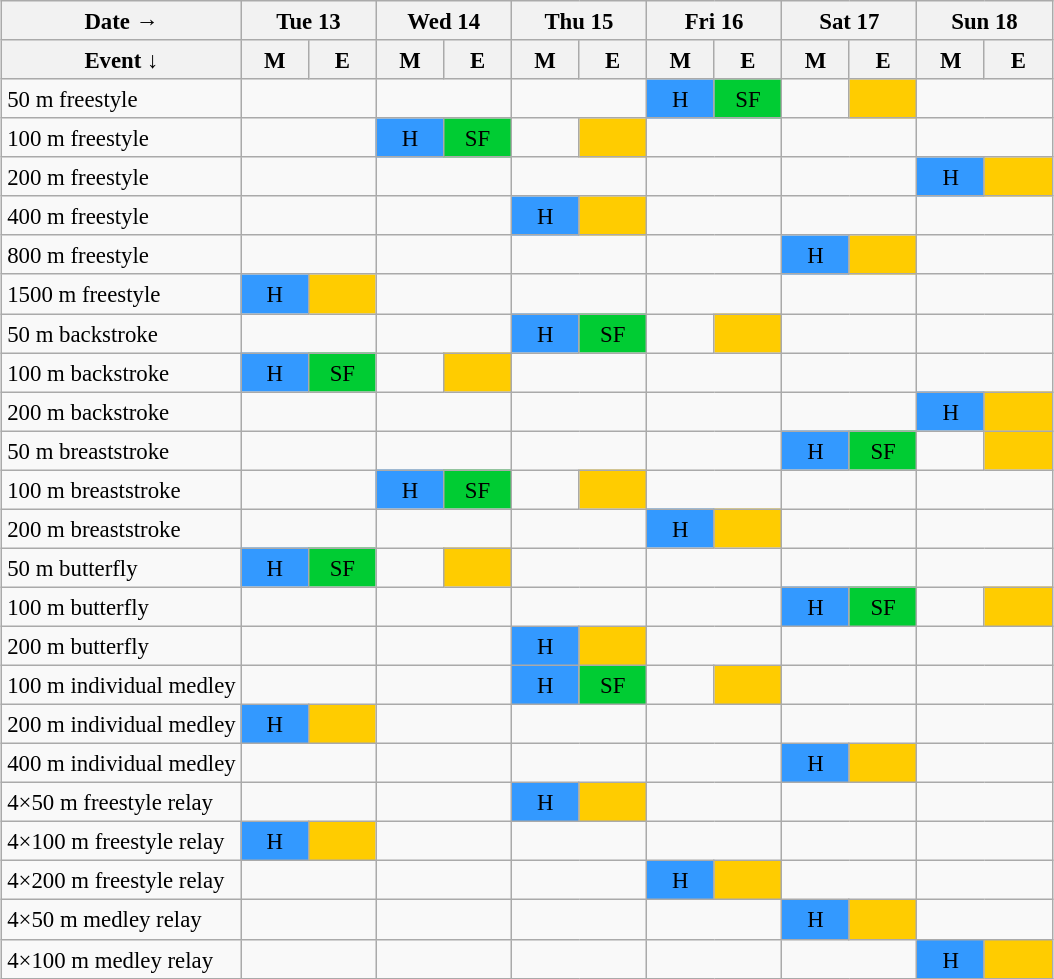<table class="wikitable" style="margin:0.5em auto; font-size:95%; line-height:1.25em;">
<tr style="text-align:center;">
<th>Date →</th>
<th colspan="2">Tue 13</th>
<th colspan="2">Wed 14</th>
<th colspan="2">Thu 15</th>
<th colspan="2">Fri 16</th>
<th colspan="2">Sat 17</th>
<th colspan="2">Sun 18</th>
</tr>
<tr>
<th>Event   ↓</th>
<th style="width:2.5em;">M</th>
<th style="width:2.5em;">E</th>
<th style="width:2.5em;">M</th>
<th style="width:2.5em;">E</th>
<th style="width:2.5em;">M</th>
<th style="width:2.5em;">E</th>
<th style="width:2.5em;">M</th>
<th style="width:2.5em;">E</th>
<th style="width:2.5em;">M</th>
<th style="width:2.5em;">E</th>
<th style="width:2.5em;">M</th>
<th style="width:2.5em;">E</th>
</tr>
<tr style="text-align:center;">
<td style="text-align:left;">50 m freestyle</td>
<td colspan="2"></td>
<td colspan="2"></td>
<td colspan="2"></td>
<td style="background-color:#3399ff;">H</td>
<td style="background-color:#00cc33;">SF</td>
<td></td>
<td style="background-color:#ffcc00;"></td>
<td colspan="2"></td>
</tr>
<tr style="text-align:center;">
<td style="text-align:left;">100 m freestyle</td>
<td colspan="2"></td>
<td style="background-color:#3399ff;">H</td>
<td style="background-color:#00cc33;">SF</td>
<td></td>
<td style="background-color:#ffcc00;"></td>
<td colspan="2"></td>
<td colspan="2"></td>
<td colspan="2"></td>
</tr>
<tr style="text-align:center;">
<td style="text-align:left;">200 m freestyle</td>
<td colspan="2"></td>
<td colspan="2"></td>
<td colspan="2"></td>
<td colspan="2"></td>
<td colspan="2"></td>
<td style="background-color:#3399ff;">H</td>
<td style="background-color:#ffcc00;"></td>
</tr>
<tr style="text-align:center;">
<td style="text-align:left;">400 m freestyle</td>
<td colspan="2"></td>
<td colspan="2"></td>
<td style="background-color:#3399ff;">H</td>
<td style="background-color:#ffcc00;"></td>
<td colspan="2"></td>
<td colspan="2"></td>
<td colspan="2"></td>
</tr>
<tr style="text-align:center;">
<td style="text-align:left;">800 m freestyle</td>
<td colspan="2"></td>
<td colspan="2"></td>
<td colspan="2"></td>
<td colspan="2"></td>
<td style="background-color:#3399ff;">H</td>
<td style="background-color:#ffcc00;"></td>
<td colspan="2"></td>
</tr>
<tr style="text-align:center;">
<td style="text-align:left;">1500 m freestyle</td>
<td style="background-color:#3399ff;">H</td>
<td style="background-color:#ffcc00;"></td>
<td colspan="2"></td>
<td colspan="2"></td>
<td colspan="2"></td>
<td colspan="2"></td>
<td colspan="2"></td>
</tr>
<tr style="text-align:center;">
<td style="text-align:left;">50 m backstroke</td>
<td colspan="2"></td>
<td colspan="2"></td>
<td style="background-color:#3399ff;">H</td>
<td style="background-color:#00cc33;">SF</td>
<td></td>
<td style="background-color:#ffcc00;"></td>
<td colspan="2"></td>
<td colspan="2"></td>
</tr>
<tr style="text-align:center;">
<td style="text-align:left;">100 m backstroke</td>
<td style="background-color:#3399ff;">H</td>
<td style="background-color:#00cc33;">SF</td>
<td></td>
<td style="background-color:#ffcc00;"></td>
<td colspan="2"></td>
<td colspan="2"></td>
<td colspan="2"></td>
<td colspan="2"></td>
</tr>
<tr style="text-align:center;">
<td style="text-align:left;">200 m backstroke</td>
<td colspan="2"></td>
<td colspan="2"></td>
<td colspan="2"></td>
<td colspan="2"></td>
<td colspan="2"></td>
<td style="background-color:#3399ff;">H</td>
<td style="background-color:#ffcc00;"></td>
</tr>
<tr style="text-align:center;">
<td style="text-align:left;">50 m breaststroke</td>
<td colspan="2"></td>
<td colspan="2"></td>
<td colspan="2"></td>
<td colspan="2"></td>
<td style="background-color:#3399ff;">H</td>
<td style="background-color:#00cc33;">SF</td>
<td></td>
<td style="background-color:#ffcc00;"></td>
</tr>
<tr style="text-align:center;">
<td style="text-align:left;">100 m breaststroke</td>
<td colspan="2"></td>
<td style="background-color:#3399ff;">H</td>
<td style="background-color:#00cc33;">SF</td>
<td></td>
<td style="background-color:#ffcc00;"></td>
<td colspan="2"></td>
<td colspan="2"></td>
<td colspan="2"></td>
</tr>
<tr style="text-align:center;">
<td style="text-align:left;">200 m breaststroke</td>
<td colspan="2"></td>
<td colspan="2"></td>
<td colspan="2"></td>
<td style="background-color:#3399ff;">H</td>
<td style="background-color:#ffcc00;"></td>
<td colspan="2"></td>
<td colspan="2"></td>
</tr>
<tr style="text-align:center;">
<td style="text-align:left;">50 m butterfly</td>
<td style="background-color:#3399ff;">H</td>
<td style="background-color:#00cc33;">SF</td>
<td></td>
<td style="background-color:#ffcc00;"></td>
<td colspan="2"></td>
<td colspan="2"></td>
<td colspan="2"></td>
<td colspan="2"></td>
</tr>
<tr style="text-align:center;">
<td style="text-align:left;">100 m butterfly</td>
<td colspan="2"></td>
<td colspan="2"></td>
<td colspan="2"></td>
<td colspan="2"></td>
<td style="background-color:#3399ff;">H</td>
<td style="background-color:#00cc33;">SF</td>
<td></td>
<td style="background-color:#ffcc00;"></td>
</tr>
<tr style="text-align:center;">
<td style="text-align:left;">200 m butterfly</td>
<td colspan="2"></td>
<td colspan="2"></td>
<td style="background-color:#3399ff;">H</td>
<td style="background-color:#ffcc00;"></td>
<td colspan="2"></td>
<td colspan="2"></td>
<td colspan="2"></td>
</tr>
<tr style="text-align:center;">
<td style="text-align:left;">100 m individual medley</td>
<td colspan="2"></td>
<td colspan="2"></td>
<td style="background-color:#3399ff;">H</td>
<td style="background-color:#00cc33;">SF</td>
<td></td>
<td style="background-color:#ffcc00;"></td>
<td colspan="2"></td>
<td colspan="2"></td>
</tr>
<tr style="text-align:center;">
<td style="text-align:left;">200 m individual medley</td>
<td style="background-color:#3399ff;">H</td>
<td style="background-color:#ffcc00;"></td>
<td colspan="2"></td>
<td colspan="2"></td>
<td colspan="2"></td>
<td colspan="2"></td>
<td colspan="2"></td>
</tr>
<tr style="text-align:center;">
<td style="text-align:left;">400 m individual medley</td>
<td colspan="2"></td>
<td colspan="2"></td>
<td colspan="2"></td>
<td colspan="2"></td>
<td style="background-color:#3399ff;">H</td>
<td style="background-color:#ffcc00;"></td>
<td colspan="2"></td>
</tr>
<tr style="text-align:center;">
<td style="text-align:left;">4×50 m freestyle relay</td>
<td colspan="2"></td>
<td colspan="2"></td>
<td style="background-color:#3399ff;">H</td>
<td style="background-color:#ffcc00;"></td>
<td colspan="2"></td>
<td colspan="2"></td>
<td colspan="2"></td>
</tr>
<tr style="text-align:center;">
<td style="text-align:left;">4×100 m freestyle relay</td>
<td style="background-color:#3399ff;">H</td>
<td style="background-color:#ffcc00;"></td>
<td colspan="2"></td>
<td colspan="2"></td>
<td colspan="2"></td>
<td colspan="2"></td>
<td colspan="2"></td>
</tr>
<tr style="text-align:center;">
<td style="text-align:left;">4×200 m freestyle relay</td>
<td colspan="2"></td>
<td colspan="2"></td>
<td colspan="2"></td>
<td style="background-color:#3399ff;">H</td>
<td style="background-color:#ffcc00;"></td>
<td colspan="2"></td>
<td colspan="2"></td>
</tr>
<tr style="text-align:center;">
<td style="text-align:left;">4×50 m medley relay</td>
<td colspan="2"></td>
<td colspan="2"></td>
<td colspan="2"></td>
<td colspan="2"></td>
<td style="background-color:#3399ff;">H</td>
<td style="background-color:#ffcc00;"></td>
<td colspan="2"></td>
</tr>
<tr style="text-align:center;">
<td style="text-align:left;">4×100 m medley relay</td>
<td colspan="2"></td>
<td colspan="2"></td>
<td colspan="2"></td>
<td colspan="2"></td>
<td colspan="2"></td>
<td style="background-color:#3399ff;">H</td>
<td style="background-color:#ffcc00;"></td>
</tr>
</table>
